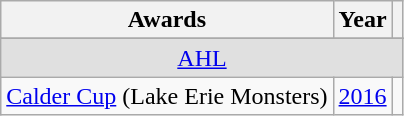<table class="wikitable">
<tr>
<th>Awards</th>
<th>Year</th>
<th></th>
</tr>
<tr>
</tr>
<tr ALIGN="center" bgcolor="#e0e0e0">
<td colspan="3"><a href='#'>AHL</a></td>
</tr>
<tr>
<td><a href='#'>Calder Cup</a> (Lake Erie Monsters)</td>
<td><a href='#'>2016</a></td>
<td></td>
</tr>
</table>
